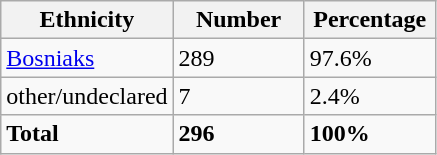<table class="wikitable">
<tr>
<th width="100px">Ethnicity</th>
<th width="80px">Number</th>
<th width="80px">Percentage</th>
</tr>
<tr>
<td><a href='#'>Bosniaks</a></td>
<td>289</td>
<td>97.6%</td>
</tr>
<tr>
<td>other/undeclared</td>
<td>7</td>
<td>2.4%</td>
</tr>
<tr>
<td><strong>Total</strong></td>
<td><strong>296</strong></td>
<td><strong>100%</strong></td>
</tr>
</table>
